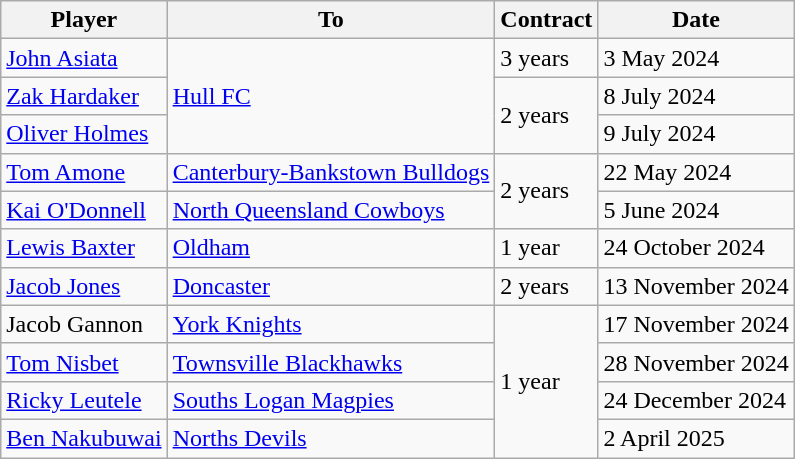<table class="wikitable">
<tr>
<th>Player</th>
<th>To</th>
<th>Contract</th>
<th>Date</th>
</tr>
<tr>
<td> <a href='#'>John Asiata</a></td>
<td rowspan=3> <a href='#'>Hull FC</a></td>
<td>3 years</td>
<td>3 May 2024</td>
</tr>
<tr>
<td> <a href='#'>Zak Hardaker</a></td>
<td rowspan=2>2 years</td>
<td>8 July 2024</td>
</tr>
<tr>
<td> <a href='#'>Oliver Holmes</a></td>
<td>9 July 2024</td>
</tr>
<tr>
<td> <a href='#'>Tom Amone</a></td>
<td> <a href='#'>Canterbury-Bankstown Bulldogs</a></td>
<td rowspan=2>2 years</td>
<td>22 May 2024</td>
</tr>
<tr>
<td> <a href='#'>Kai O'Donnell</a></td>
<td> <a href='#'>North Queensland Cowboys</a></td>
<td>5 June 2024</td>
</tr>
<tr>
<td> <a href='#'>Lewis Baxter</a></td>
<td> <a href='#'>Oldham</a></td>
<td>1 year</td>
<td>24 October 2024</td>
</tr>
<tr>
<td> <a href='#'>Jacob Jones</a></td>
<td> <a href='#'>Doncaster</a></td>
<td>2 years</td>
<td>13 November 2024</td>
</tr>
<tr>
<td> Jacob Gannon</td>
<td> <a href='#'>York Knights</a></td>
<td rowspan=4>1 year</td>
<td>17 November 2024</td>
</tr>
<tr>
<td> <a href='#'>Tom Nisbet</a></td>
<td> <a href='#'>Townsville Blackhawks</a></td>
<td>28 November 2024</td>
</tr>
<tr>
<td> <a href='#'>Ricky Leutele</a></td>
<td> <a href='#'>Souths Logan Magpies</a></td>
<td>24 December 2024</td>
</tr>
<tr>
<td> <a href='#'>Ben Nakubuwai</a></td>
<td> <a href='#'>Norths Devils</a></td>
<td>2 April 2025</td>
</tr>
</table>
